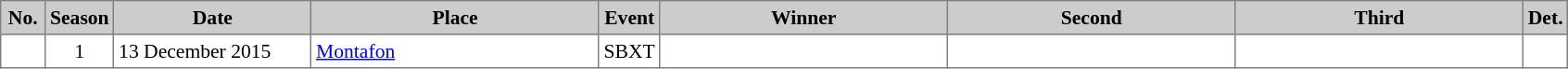<table cellpadding="3" cellspacing="0" border="1" style="background:#ffffff; font-size:90%; border:grey solid 1px; border-collapse:collapse;">
<tr style="background:#ccc; text-align:center;">
<th width=25>No.</th>
<th width=30>Season</th>
<th style="width:135px;">Date</th>
<th style="width:200px;">Place</th>
<th style="width:15px;">Event</th>
<th style="width:200px;">Winner</th>
<th style="width:200px;">Second</th>
<th style="width:200px;">Third</th>
<th style="width:15px;">Det.</th>
</tr>
<tr>
<td align=center></td>
<td align=center>1</td>
<td>13 December 2015</td>
<td> <a href='#'>Montafon</a></td>
<td align=center>SBXT</td>
<td></td>
<td></td>
<td></td>
<td></td>
</tr>
</table>
